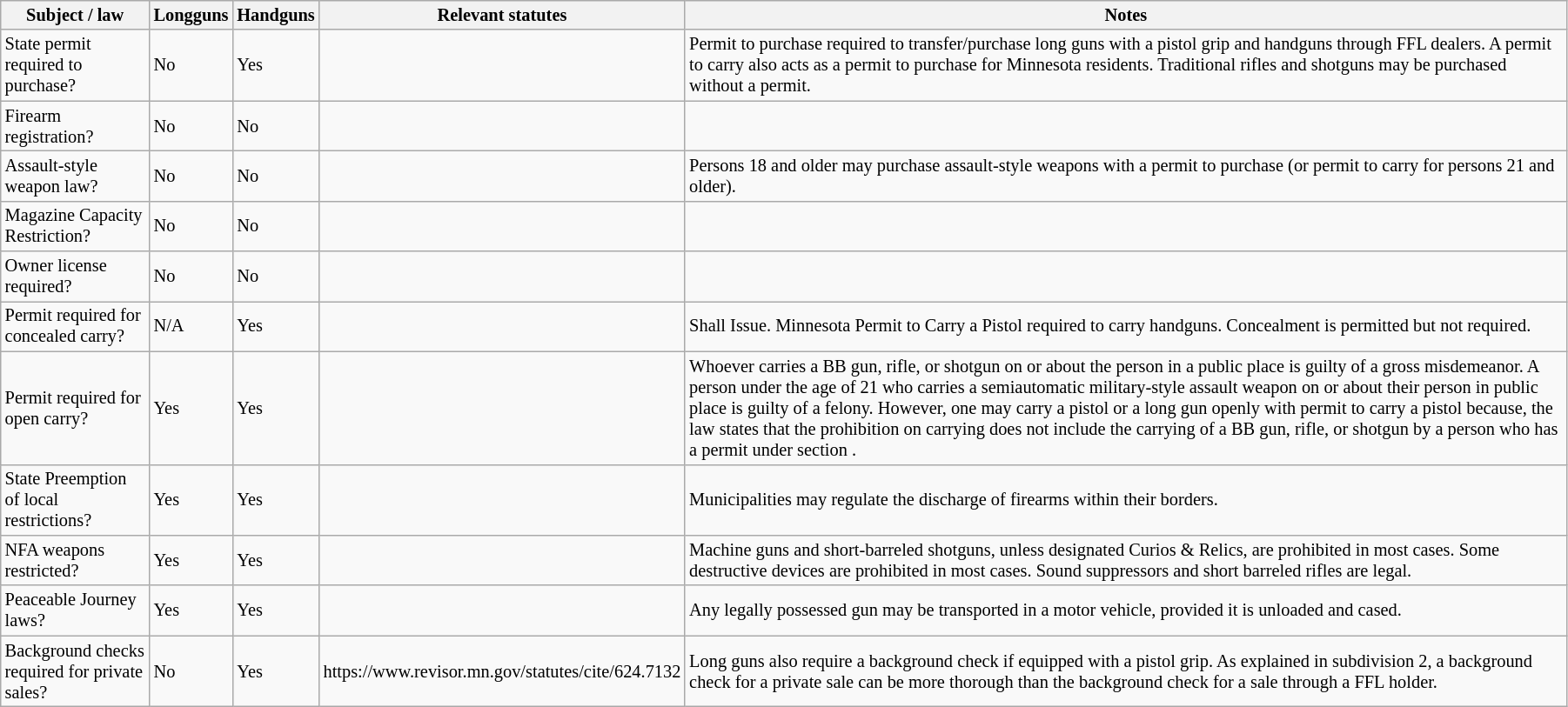<table class="wikitable"  style="font-size:85%; width:95%;">
<tr>
<th>Subject / law</th>
<th>Longguns</th>
<th>Handguns</th>
<th>Relevant statutes</th>
<th>Notes</th>
</tr>
<tr>
<td>State permit required to purchase?</td>
<td>No</td>
<td>Yes</td>
<td></td>
<td>Permit to purchase required to transfer/purchase long guns with a pistol grip and handguns through FFL dealers. A permit to carry also acts as a permit to purchase for Minnesota residents. Traditional rifles and shotguns may be purchased without a permit.</td>
</tr>
<tr>
<td>Firearm registration?</td>
<td>No</td>
<td>No</td>
<td></td>
<td></td>
</tr>
<tr>
<td>Assault-style weapon law?</td>
<td>No</td>
<td>No</td>
<td></td>
<td>Persons 18 and older may purchase assault-style weapons with a permit to purchase (or permit to carry for persons 21 and older).</td>
</tr>
<tr>
<td>Magazine Capacity Restriction?</td>
<td>No</td>
<td>No</td>
<td></td>
<td></td>
</tr>
<tr>
<td>Owner license required?</td>
<td>No</td>
<td>No</td>
<td></td>
<td></td>
</tr>
<tr>
<td>Permit required for concealed carry?</td>
<td>N/A</td>
<td>Yes</td>
<td></td>
<td>Shall Issue. Minnesota Permit to Carry a Pistol required to carry handguns. Concealment is permitted but not required.</td>
</tr>
<tr>
<td>Permit required for open carry?</td>
<td>Yes</td>
<td>Yes</td>
<td></td>
<td>Whoever carries a BB gun, rifle, or shotgun on or about the person in a public place is guilty of a gross misdemeanor. A person under the age of 21 who carries a semiautomatic military-style assault weapon on or about their person in public place is guilty of a felony. However, one may carry a pistol or a long gun openly with permit to carry a pistol because, the law states that the prohibition on carrying does not include the carrying of a BB gun, rifle, or shotgun by a person who has a permit under section .</td>
</tr>
<tr>
<td>State Preemption of local restrictions?</td>
<td>Yes</td>
<td>Yes</td>
<td></td>
<td>Municipalities may regulate the discharge of firearms within their borders.</td>
</tr>
<tr>
<td>NFA weapons restricted?</td>
<td>Yes</td>
<td>Yes</td>
<td></td>
<td>Machine guns and short-barreled shotguns, unless designated Curios & Relics, are prohibited in most cases. Some destructive devices are prohibited in most cases. Sound suppressors and short barreled rifles are legal.</td>
</tr>
<tr>
<td>Peaceable Journey laws?</td>
<td>Yes</td>
<td>Yes</td>
<td> </td>
<td>Any legally possessed gun may be transported in a motor vehicle, provided it is unloaded and cased.</td>
</tr>
<tr>
<td>Background checks required for private sales?</td>
<td>No</td>
<td>Yes</td>
<td>https://www.revisor.mn.gov/statutes/cite/624.7132</td>
<td>Long guns also require a background check if equipped with a pistol grip.  As explained in subdivision 2, a background check for a private sale can be more thorough than the background check for a sale through a FFL holder.</td>
</tr>
</table>
